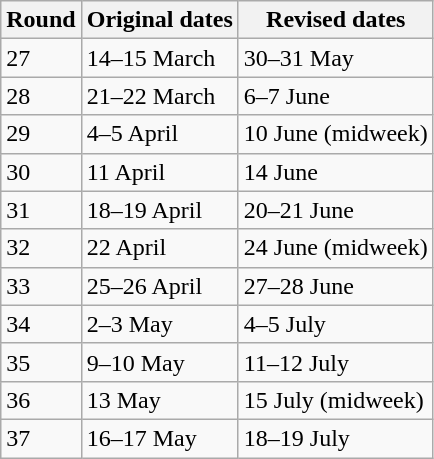<table class="wikitable">
<tr>
<th>Round</th>
<th>Original dates</th>
<th>Revised dates</th>
</tr>
<tr>
<td>27</td>
<td>14–15 March</td>
<td>30–31 May</td>
</tr>
<tr>
<td>28</td>
<td>21–22 March</td>
<td>6–7 June</td>
</tr>
<tr>
<td>29</td>
<td>4–5 April</td>
<td>10 June (midweek)</td>
</tr>
<tr>
<td>30</td>
<td>11 April</td>
<td>14 June</td>
</tr>
<tr>
<td>31</td>
<td>18–19 April</td>
<td>20–21 June</td>
</tr>
<tr>
<td>32</td>
<td>22 April</td>
<td>24 June (midweek)</td>
</tr>
<tr>
<td>33</td>
<td>25–26 April</td>
<td>27–28 June</td>
</tr>
<tr>
<td>34</td>
<td>2–3 May</td>
<td>4–5 July</td>
</tr>
<tr>
<td>35</td>
<td>9–10 May</td>
<td>11–12 July</td>
</tr>
<tr>
<td>36</td>
<td>13 May</td>
<td>15 July (midweek)</td>
</tr>
<tr>
<td>37</td>
<td>16–17 May</td>
<td>18–19 July</td>
</tr>
</table>
